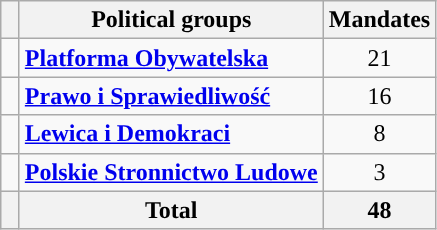<table class="wikitable">
<tr>
<th width=5></th>
<th>Political groups</th>
<th>Mandates</th>
</tr>
<tr>
<td style="background:"></td>
<td><strong><a href='#'>Platforma Obywatelska</a></strong></td>
<td align="center">21</td>
</tr>
<tr>
<td style="background:"></td>
<td><strong><a href='#'>Prawo i Sprawiedliwość</a></strong></td>
<td align="center">16</td>
</tr>
<tr>
<td style="background:"></td>
<td><strong><a href='#'>Lewica i Demokraci</a></strong></td>
<td align="center">8</td>
</tr>
<tr>
<td style="background:"></td>
<td><strong><a href='#'>Polskie Stronnictwo Ludowe</a></strong></td>
<td align="center">3</td>
</tr>
<tr bgcolor="#ececec">
<th></th>
<th>Total</th>
<th align="center">48</th>
</tr>
</table>
